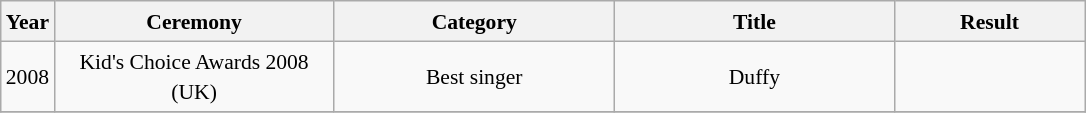<table class="wikitable" style="text-align:center; font-size:90%; line-height:20px;">
<tr>
<th>Year</th>
<th width="180px">Ceremony</th>
<th width="180px">Category</th>
<th width="180px">Title</th>
<th width="120px">Result</th>
</tr>
<tr>
<td>2008</td>
<td>Kid's Choice Awards 2008 (UK)</td>
<td>Best singer</td>
<td>Duffy</td>
<td></td>
</tr>
<tr>
</tr>
</table>
